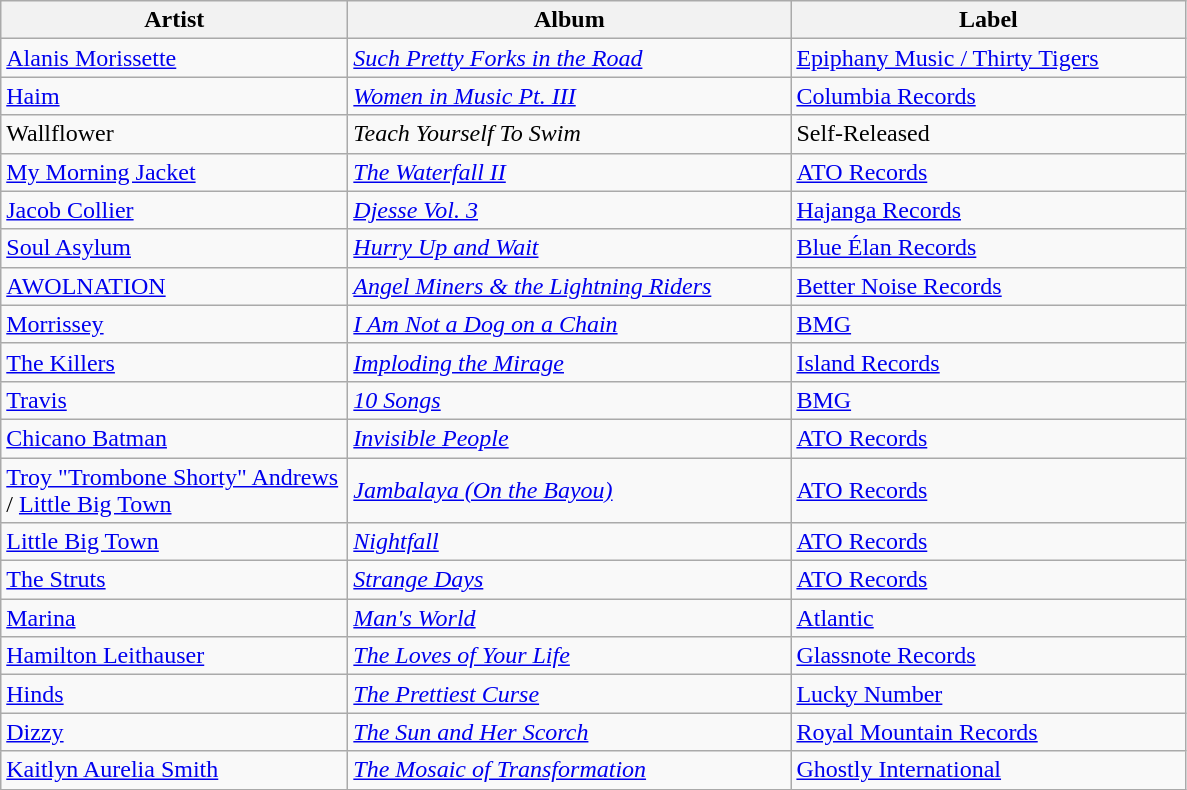<table class="wikitable">
<tr>
<th scope="col" style="width:14em;">Artist</th>
<th scope="col" style="width:18em;">Album</th>
<th scope="col" style="width:16em;">Label</th>
</tr>
<tr>
<td><a href='#'>Alanis Morissette</a></td>
<td><em><a href='#'>Such Pretty Forks in the Road</a></em></td>
<td><a href='#'>Epiphany Music / Thirty Tigers</a></td>
</tr>
<tr>
<td><a href='#'>Haim</a></td>
<td><em><a href='#'>Women in Music Pt. III</a></em></td>
<td><a href='#'>Columbia Records</a></td>
</tr>
<tr>
<td>Wallflower</td>
<td><em>Teach Yourself To Swim</em></td>
<td>Self-Released</td>
</tr>
<tr>
<td><a href='#'>My Morning Jacket</a></td>
<td><em><a href='#'>The Waterfall II</a></em></td>
<td><a href='#'>ATO Records</a></td>
</tr>
<tr>
<td><a href='#'>Jacob Collier</a></td>
<td><em><a href='#'>Djesse Vol. 3</a></em></td>
<td><a href='#'>Hajanga Records</a></td>
</tr>
<tr>
<td><a href='#'>Soul Asylum</a></td>
<td><em><a href='#'>Hurry Up and Wait</a></em></td>
<td><a href='#'>Blue Élan Records</a></td>
</tr>
<tr>
<td><a href='#'>AWOLNATION</a></td>
<td><em><a href='#'>Angel Miners & the Lightning Riders</a></em></td>
<td><a href='#'>Better Noise Records</a></td>
</tr>
<tr>
<td><a href='#'>Morrissey</a></td>
<td><em><a href='#'>I Am Not a Dog on a Chain</a></em></td>
<td><a href='#'>BMG</a></td>
</tr>
<tr>
<td><a href='#'>The Killers</a></td>
<td><em><a href='#'>Imploding the Mirage</a></em></td>
<td><a href='#'>Island Records</a></td>
</tr>
<tr>
<td><a href='#'>Travis</a></td>
<td><em><a href='#'>10 Songs</a></em></td>
<td><a href='#'>BMG</a></td>
</tr>
<tr>
<td><a href='#'>Chicano Batman</a></td>
<td><em><a href='#'>Invisible People</a></em></td>
<td><a href='#'>ATO Records</a></td>
</tr>
<tr>
<td><a href='#'>Troy "Trombone Shorty" Andrews</a> / <a href='#'>Little Big Town</a></td>
<td><em><a href='#'>Jambalaya (On the Bayou)</a></em></td>
<td><a href='#'>ATO Records</a></td>
</tr>
<tr>
<td><a href='#'>Little Big Town</a></td>
<td><em><a href='#'>Nightfall</a></em></td>
<td><a href='#'>ATO Records</a></td>
</tr>
<tr>
<td><a href='#'>The Struts</a></td>
<td><em><a href='#'>Strange Days</a></em></td>
<td><a href='#'>ATO Records</a></td>
</tr>
<tr>
<td><a href='#'>Marina</a></td>
<td><em><a href='#'>Man's World</a></em></td>
<td><a href='#'>Atlantic</a></td>
</tr>
<tr>
<td><a href='#'>Hamilton Leithauser</a></td>
<td><em><a href='#'>The Loves of Your Life</a></em></td>
<td><a href='#'>Glassnote Records</a></td>
</tr>
<tr>
<td><a href='#'>Hinds</a></td>
<td><em><a href='#'>The Prettiest Curse</a></em></td>
<td><a href='#'>Lucky Number</a></td>
</tr>
<tr>
<td><a href='#'>Dizzy</a></td>
<td><em><a href='#'>The Sun and Her Scorch</a></em></td>
<td><a href='#'>Royal Mountain Records</a></td>
</tr>
<tr>
<td><a href='#'>Kaitlyn Aurelia Smith</a></td>
<td><em><a href='#'>The Mosaic of Transformation</a></em></td>
<td><a href='#'>Ghostly International</a></td>
</tr>
</table>
